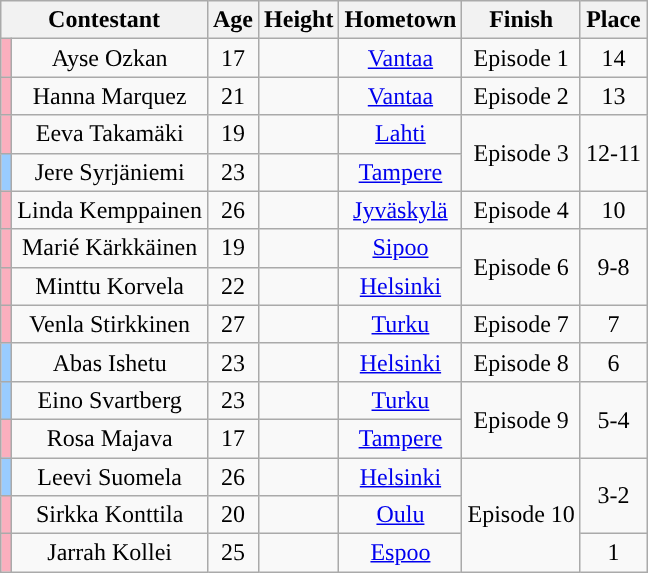<table class="wikitable sortable" style="text-align:center;">
<tr>
<th colspan="2">Contestant</th>
<th>Age</th>
<th>Height</th>
<th>Hometown</th>
<th>Finish</th>
<th>Place</th>
</tr>
<tr>
<th style="background:#faafbe"></th>
<td>Ayse Ozkan</td>
<td>17</td>
<td></td>
<td><a href='#'>Vantaa</a></td>
<td>Episode 1</td>
<td>14</td>
</tr>
<tr>
<th style="background:#faafbe"></th>
<td>Hanna Marquez</td>
<td>21</td>
<td></td>
<td><a href='#'>Vantaa</a></td>
<td>Episode 2</td>
<td>13</td>
</tr>
<tr>
<th style="background:#faafbe"></th>
<td>Eeva Takamäki</td>
<td>19</td>
<td></td>
<td><a href='#'>Lahti</a></td>
<td rowspan="2">Episode 3</td>
<td rowspan="2">12-11</td>
</tr>
<tr>
<th style="background:#9cf;"></th>
<td>Jere Syrjäniemi</td>
<td>23</td>
<td></td>
<td><a href='#'>Tampere</a></td>
</tr>
<tr>
<th style="background:#faafbe"></th>
<td>Linda Kemppainen</td>
<td>26</td>
<td></td>
<td><a href='#'>Jyväskylä</a></td>
<td>Episode 4</td>
<td>10</td>
</tr>
<tr>
<th style="background:#faafbe"></th>
<td>Marié Kärkkäinen</td>
<td>19</td>
<td></td>
<td><a href='#'>Sipoo</a></td>
<td rowspan="2">Episode 6</td>
<td rowspan="2">9-8</td>
</tr>
<tr>
<th style="background:#faafbe"></th>
<td>Minttu Korvela</td>
<td>22</td>
<td></td>
<td><a href='#'>Helsinki</a></td>
</tr>
<tr>
<th style="background:#faafbe"></th>
<td>Venla Stirkkinen</td>
<td>27</td>
<td></td>
<td><a href='#'>Turku</a></td>
<td>Episode 7</td>
<td>7</td>
</tr>
<tr>
<th style="background:#9cf;"></th>
<td>Abas Ishetu</td>
<td>23</td>
<td></td>
<td><a href='#'>Helsinki</a></td>
<td>Episode 8</td>
<td>6</td>
</tr>
<tr>
<th style="background:#9cf;"></th>
<td>Eino Svartberg</td>
<td>23</td>
<td></td>
<td><a href='#'>Turku</a></td>
<td rowspan="2">Episode 9</td>
<td rowspan="2">5-4</td>
</tr>
<tr>
<th style="background:#faafbe"></th>
<td>Rosa Majava</td>
<td>17</td>
<td></td>
<td><a href='#'>Tampere</a></td>
</tr>
<tr>
<th style="background:#9cf;"></th>
<td>Leevi Suomela</td>
<td>26</td>
<td></td>
<td><a href='#'>Helsinki</a></td>
<td rowspan="3">Episode 10</td>
<td rowspan="2">3-2</td>
</tr>
<tr>
<th style="background:#faafbe"></th>
<td>Sirkka Konttila</td>
<td>20</td>
<td></td>
<td><a href='#'>Oulu</a></td>
</tr>
<tr>
<th style="background:#faafbe"></th>
<td>Jarrah Kollei</td>
<td>25</td>
<td></td>
<td><a href='#'>Espoo</a></td>
<td>1</td>
</tr>
</table>
